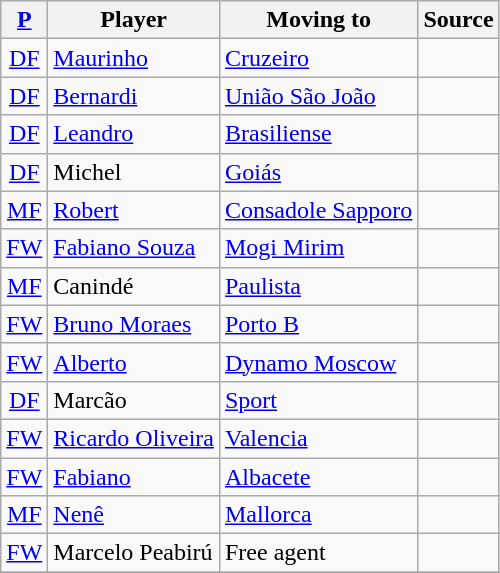<table class="wikitable sortable" style="text-align:center;">
<tr>
<th><a href='#'>P</a></th>
<th>Player</th>
<th>Moving to</th>
<th>Source</th>
</tr>
<tr>
<td><a href='#'>DF</a></td>
<td style="text-align:left;"> <a href='#'>Maurinho</a></td>
<td style="text-align:left;"> <a href='#'>Cruzeiro</a></td>
<td></td>
</tr>
<tr>
<td><a href='#'>DF</a></td>
<td style="text-align:left;"> <a href='#'>Bernardi</a></td>
<td style="text-align:left;"> <a href='#'>União São João</a></td>
<td></td>
</tr>
<tr>
<td><a href='#'>DF</a></td>
<td style="text-align:left;"> <a href='#'>Leandro</a></td>
<td style="text-align:left;"> <a href='#'>Brasiliense</a></td>
<td></td>
</tr>
<tr>
<td><a href='#'>DF</a></td>
<td style="text-align:left;"> Michel</td>
<td style="text-align:left;"> <a href='#'>Goiás</a></td>
<td></td>
</tr>
<tr>
<td><a href='#'>MF</a></td>
<td style="text-align:left;"> <a href='#'>Robert</a></td>
<td style="text-align:left;"> <a href='#'>Consadole Sapporo</a></td>
<td></td>
</tr>
<tr>
<td><a href='#'>FW</a></td>
<td style="text-align:left;"> <a href='#'>Fabiano Souza</a></td>
<td style="text-align:left;"> <a href='#'>Mogi Mirim</a></td>
<td></td>
</tr>
<tr>
<td><a href='#'>MF</a></td>
<td style="text-align:left;"> Canindé</td>
<td style="text-align:left;"> <a href='#'>Paulista</a></td>
<td></td>
</tr>
<tr>
<td><a href='#'>FW</a></td>
<td style="text-align:left;"> <a href='#'>Bruno Moraes</a></td>
<td style="text-align:left;"> <a href='#'>Porto B</a></td>
<td></td>
</tr>
<tr>
<td><a href='#'>FW</a></td>
<td style="text-align:left;"> <a href='#'>Alberto</a></td>
<td style="text-align:left;"> <a href='#'>Dynamo Moscow</a></td>
<td></td>
</tr>
<tr>
<td><a href='#'>DF</a></td>
<td style="text-align:left;"> Marcão</td>
<td style="text-align:left;"> <a href='#'>Sport</a></td>
<td></td>
</tr>
<tr>
<td><a href='#'>FW</a></td>
<td style="text-align:left;"> <a href='#'>Ricardo Oliveira</a></td>
<td style="text-align:left;"> <a href='#'>Valencia</a></td>
<td></td>
</tr>
<tr>
<td><a href='#'>FW</a></td>
<td style="text-align:left;"> <a href='#'>Fabiano</a></td>
<td style="text-align:left;"> <a href='#'>Albacete</a></td>
<td></td>
</tr>
<tr>
<td><a href='#'>MF</a></td>
<td style="text-align:left;"> <a href='#'>Nenê</a></td>
<td style="text-align:left;"> <a href='#'>Mallorca</a></td>
<td></td>
</tr>
<tr>
<td><a href='#'>FW</a></td>
<td style="text-align:left;"> Marcelo Peabirú</td>
<td style="text-align:left;">Free agent</td>
<td></td>
</tr>
<tr>
</tr>
</table>
